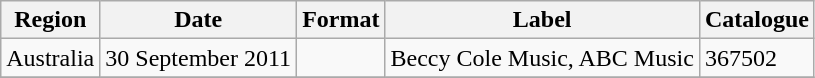<table class="wikitable plainrowheaders">
<tr>
<th scope="col">Region</th>
<th scope="col">Date</th>
<th scope="col">Format</th>
<th scope="col">Label</th>
<th scope="col">Catalogue</th>
</tr>
<tr>
<td>Australia</td>
<td>30 September 2011</td>
<td></td>
<td>Beccy Cole Music, ABC Music</td>
<td>367502</td>
</tr>
<tr>
</tr>
</table>
